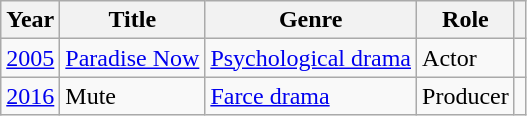<table class="wikitable">
<tr>
<th>Year</th>
<th>Title</th>
<th>Genre</th>
<th>Role</th>
<th></th>
</tr>
<tr>
<td><a href='#'>2005</a></td>
<td><a href='#'>Paradise Now</a></td>
<td><a href='#'>Psychological drama</a></td>
<td>Actor</td>
<td></td>
</tr>
<tr>
<td><a href='#'>2016</a></td>
<td>Mute</td>
<td><a href='#'>Farce drama</a></td>
<td>Producer</td>
<td></td>
</tr>
</table>
